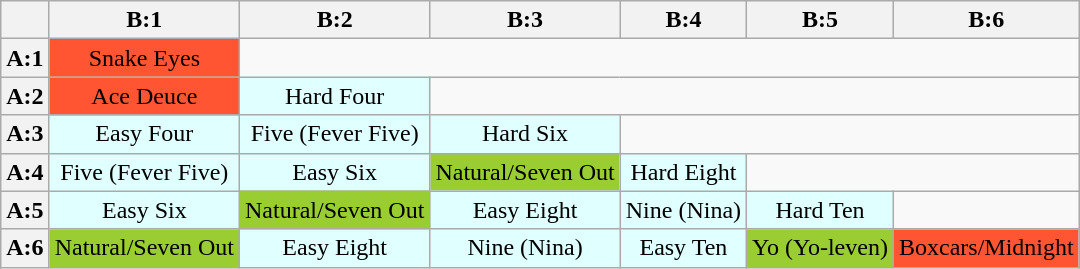<table class="wikitable" style="text-align:center">
<tr>
<th></th>
<th>B:1<br></th>
<th>B:2<br></th>
<th>B:3<br></th>
<th>B:4<br></th>
<th>B:5<br></th>
<th>B:6<br></th>
</tr>
<tr>
<th>A:1<br></th>
<td style="background-color:#ff5533;">Snake Eyes</td>
<td colspan=5></td>
</tr>
<tr>
<th>A:2<br></th>
<td style="background-color:#ff5533;">Ace Deuce</td>
<td style="background-color:#E0FFFF;">Hard Four</td>
<td colspan=4></td>
</tr>
<tr>
<th>A:3<br></th>
<td style="background-color:#E0FFFF;">Easy Four</td>
<td style="background-color:#E0FFFF;">Five (Fever Five)</td>
<td style="background-color:#E0FFFF;">Hard Six</td>
<td colspan=3></td>
</tr>
<tr>
<th>A:4<br></th>
<td style="background-color:#E0FFFF;">Five (Fever Five)</td>
<td style="background-color:#E0FFFF;">Easy Six</td>
<td style="background-color:#9ACD32;">Natural/Seven Out</td>
<td style="background-color:#E0FFFF;">Hard Eight</td>
<td colspan=2></td>
</tr>
<tr>
<th>A:5<br></th>
<td style="background-color:#E0FFFF;">Easy Six</td>
<td style="background-color:#9ACD32;">Natural/Seven Out</td>
<td style="background-color:#E0FFFF;">Easy Eight</td>
<td style="background-color:#E0FFFF;">Nine (Nina)</td>
<td style="background-color:#E0FFFF;">Hard Ten</td>
<td></td>
</tr>
<tr>
<th>A:6<br></th>
<td style="background-color:#9ACD32;">Natural/Seven Out</td>
<td style="background-color:#E0FFFF;">Easy Eight</td>
<td style="background-color:#E0FFFF;">Nine (Nina)</td>
<td style="background-color:#E0FFFF;">Easy Ten</td>
<td style="background-color:#9ACD32;">Yo (Yo-leven)</td>
<td style="background-color:#ff5533;">Boxcars/Midnight</td>
</tr>
</table>
